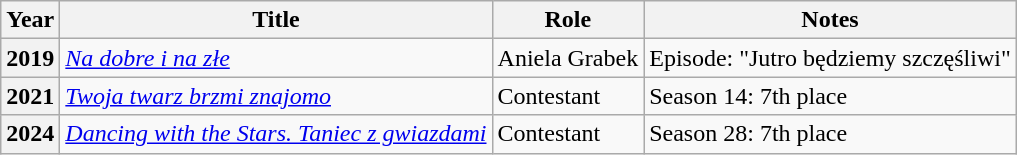<table class="wikitable plainrowheaders sortable" style="margin-right: 0;">
<tr>
<th scope="col">Year</th>
<th scope="col">Title</th>
<th scope="col">Role</th>
<th scope="col" class="unsortable">Notes</th>
</tr>
<tr>
<th scope="row">2019</th>
<td><em><a href='#'>Na dobre i na złe</a></em></td>
<td>Aniela Grabek</td>
<td>Episode: "Jutro będziemy szczęśliwi"</td>
</tr>
<tr>
<th scope="row">2021</th>
<td><em><a href='#'>Twoja twarz brzmi znajomo</a></em></td>
<td>Contestant</td>
<td>Season 14: 7th place</td>
</tr>
<tr>
<th scope="row">2024</th>
<td><em><a href='#'>Dancing with the Stars. Taniec z gwiazdami</a></em></td>
<td>Contestant</td>
<td>Season 28: 7th place</td>
</tr>
</table>
